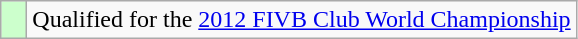<table class="wikitable" style="text-align: left">
<tr>
<td width=10px bgcolor=#CCFFCC></td>
<td>Qualified for the <a href='#'>2012 FIVB Club World Championship</a></td>
</tr>
</table>
